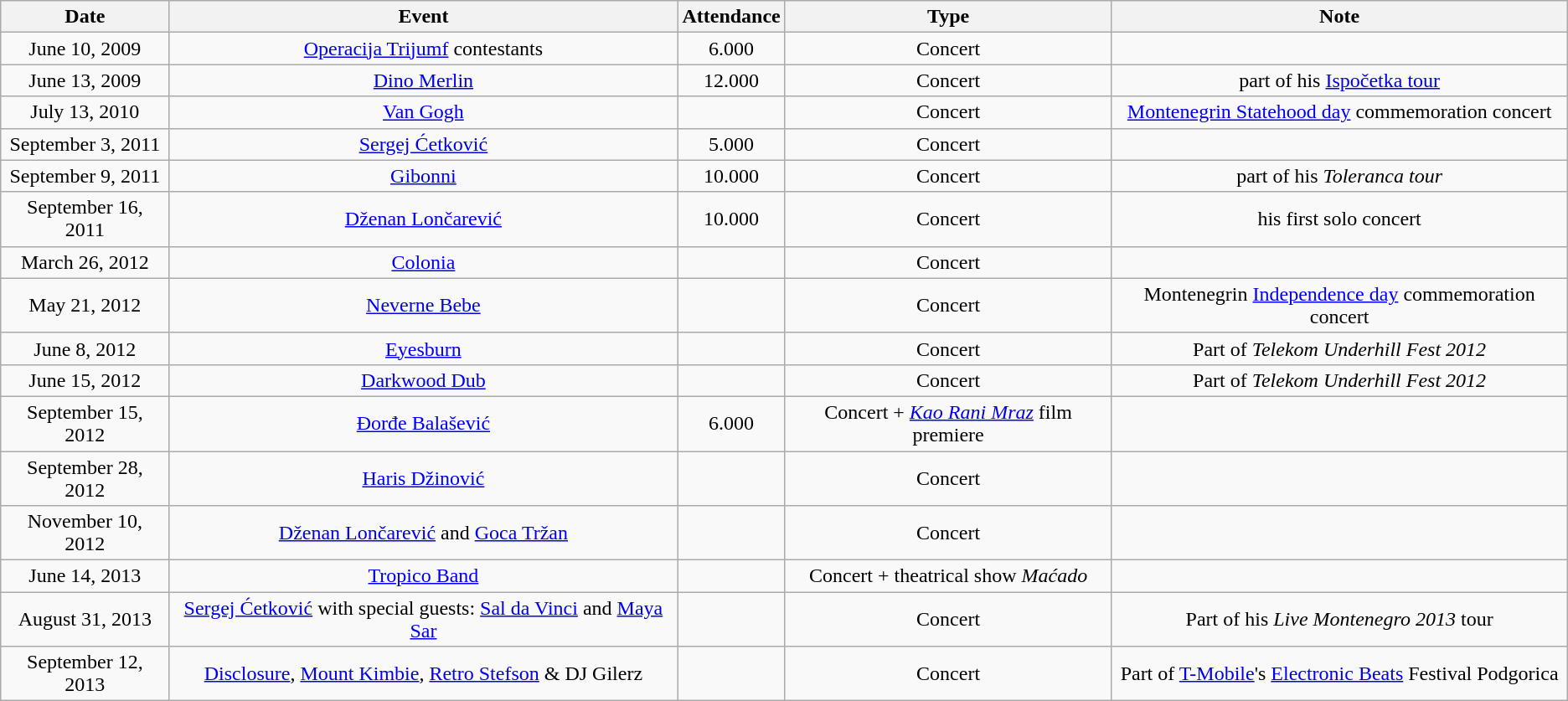<table class=wikitable sortable>
<tr>
<th>Date</th>
<th>Event</th>
<th>Attendance</th>
<th>Type</th>
<th>Note</th>
</tr>
<tr align=center>
<td>June 10, 2009</td>
<td><a href='#'>Operacija Trijumf</a> contestants</td>
<td>6.000</td>
<td>Concert</td>
<td></td>
</tr>
<tr align=center>
<td>June 13, 2009</td>
<td><a href='#'>Dino Merlin</a></td>
<td>12.000</td>
<td>Concert</td>
<td>part of his <a href='#'>Ispočetka tour</a></td>
</tr>
<tr align=center>
<td>July 13, 2010</td>
<td><a href='#'>Van Gogh</a></td>
<td></td>
<td>Concert</td>
<td><a href='#'>Montenegrin Statehood day</a> commemoration concert</td>
</tr>
<tr align=center>
<td>September 3, 2011</td>
<td><a href='#'>Sergej Ćetković</a></td>
<td>5.000</td>
<td>Concert</td>
<td></td>
</tr>
<tr align=center>
<td>September 9, 2011</td>
<td><a href='#'>Gibonni</a></td>
<td>10.000</td>
<td>Concert</td>
<td>part of his <em>Toleranca tour</em></td>
</tr>
<tr align=center>
<td>September 16, 2011</td>
<td><a href='#'>Dženan Lončarević</a></td>
<td>10.000</td>
<td>Concert</td>
<td>his first solo concert</td>
</tr>
<tr align=center>
<td>March 26, 2012</td>
<td><a href='#'>Colonia</a></td>
<td></td>
<td>Concert</td>
<td></td>
</tr>
<tr align=center>
<td>May 21, 2012</td>
<td><a href='#'>Neverne Bebe</a></td>
<td></td>
<td>Concert</td>
<td>Montenegrin <a href='#'>Independence day</a> commemoration concert</td>
</tr>
<tr align=center>
<td>June 8, 2012</td>
<td><a href='#'>Eyesburn</a></td>
<td></td>
<td>Concert</td>
<td>Part of <em>Telekom Underhill Fest 2012</em></td>
</tr>
<tr align=center>
<td>June 15, 2012</td>
<td><a href='#'>Darkwood Dub</a></td>
<td></td>
<td>Concert</td>
<td>Part of <em>Telekom Underhill Fest 2012</em></td>
</tr>
<tr align=center>
<td>September 15, 2012</td>
<td><a href='#'>Đorđe Balašević</a></td>
<td>6.000</td>
<td>Concert + <em><a href='#'>Kao Rani Mraz</a></em> film premiere</td>
<td></td>
</tr>
<tr align=center>
<td>September 28, 2012</td>
<td><a href='#'>Haris Džinović</a></td>
<td></td>
<td>Concert</td>
<td></td>
</tr>
<tr align=center>
<td>November 10, 2012</td>
<td><a href='#'>Dženan Lončarević</a> and <a href='#'>Goca Tržan</a></td>
<td></td>
<td>Concert</td>
<td></td>
</tr>
<tr align=center>
<td>June 14, 2013</td>
<td><a href='#'>Tropico Band</a></td>
<td></td>
<td>Concert + theatrical show <em>Maćado</em></td>
<td></td>
</tr>
<tr align=center>
<td>August 31, 2013</td>
<td><a href='#'>Sergej Ćetković</a> with special guests: <a href='#'>Sal da Vinci</a> and <a href='#'>Maya Sar</a></td>
<td></td>
<td>Concert</td>
<td>Part of his <em>Live Montenegro 2013</em> tour</td>
</tr>
<tr align=center>
<td>September 12, 2013</td>
<td><a href='#'>Disclosure</a>, <a href='#'>Mount Kimbie</a>, <a href='#'>Retro Stefson</a> & DJ Gilerz</td>
<td></td>
<td>Concert</td>
<td>Part of <a href='#'>T-Mobile</a>'s <a href='#'>Electronic Beats</a> Festival Podgorica</td>
</tr>
</table>
